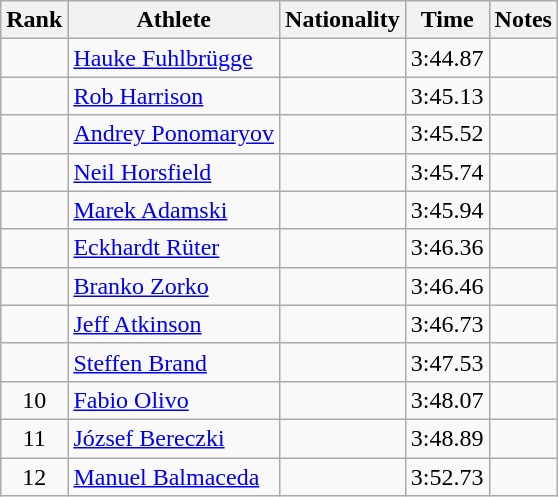<table class="wikitable sortable" style="text-align:center">
<tr>
<th>Rank</th>
<th>Athlete</th>
<th>Nationality</th>
<th>Time</th>
<th>Notes</th>
</tr>
<tr>
<td></td>
<td align=left><a href='#'>Hauke Fuhlbrügge</a></td>
<td align=left></td>
<td>3:44.87</td>
<td></td>
</tr>
<tr>
<td></td>
<td align=left><a href='#'>Rob Harrison</a></td>
<td align=left></td>
<td>3:45.13</td>
<td></td>
</tr>
<tr>
<td></td>
<td align=left><a href='#'>Andrey Ponomaryov</a></td>
<td align=left></td>
<td>3:45.52</td>
<td></td>
</tr>
<tr>
<td></td>
<td align=left><a href='#'>Neil Horsfield</a></td>
<td align=left></td>
<td>3:45.74</td>
<td></td>
</tr>
<tr>
<td></td>
<td align=left><a href='#'>Marek Adamski</a></td>
<td align=left></td>
<td>3:45.94</td>
<td></td>
</tr>
<tr>
<td></td>
<td align=left><a href='#'>Eckhardt Rüter</a></td>
<td align=left></td>
<td>3:46.36</td>
<td></td>
</tr>
<tr>
<td></td>
<td align=left><a href='#'>Branko Zorko</a></td>
<td align=left></td>
<td>3:46.46</td>
<td></td>
</tr>
<tr>
<td></td>
<td align=left><a href='#'>Jeff Atkinson</a></td>
<td align=left></td>
<td>3:46.73</td>
<td></td>
</tr>
<tr>
<td></td>
<td align=left><a href='#'>Steffen Brand</a></td>
<td align=left></td>
<td>3:47.53</td>
<td></td>
</tr>
<tr>
<td>10</td>
<td align=left><a href='#'>Fabio Olivo</a></td>
<td align=left></td>
<td>3:48.07</td>
<td></td>
</tr>
<tr>
<td>11</td>
<td align=left><a href='#'>József Bereczki</a></td>
<td align=left></td>
<td>3:48.89</td>
<td></td>
</tr>
<tr>
<td>12</td>
<td align=left><a href='#'>Manuel Balmaceda</a></td>
<td align=left></td>
<td>3:52.73</td>
<td></td>
</tr>
</table>
